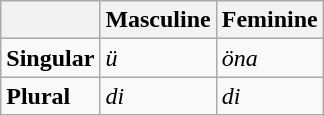<table class="wikitable">
<tr>
<th></th>
<th colspan=1><strong>Masculine</strong></th>
<th colspan=1><strong>Feminine</strong></th>
</tr>
<tr>
<td><strong>Singular</strong></td>
<td><em>ü</em></td>
<td><em>öna</em></td>
</tr>
<tr>
<td><strong>Plural</strong></td>
<td><em>di</em></td>
<td><em>di</em></td>
</tr>
</table>
